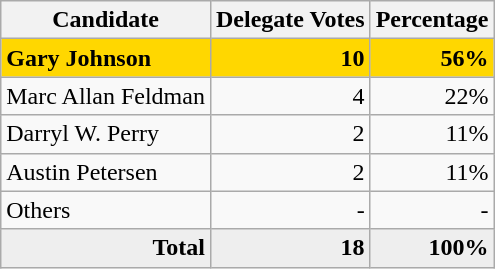<table class="wikitable" style="text-align:right;">
<tr>
<th>Candidate</th>
<th>Delegate Votes</th>
<th>Percentage</th>
</tr>
<tr style="background:gold;">
<td style="text-align:left;"><strong>Gary Johnson</strong></td>
<td><strong>10</strong></td>
<td><strong>56%</strong></td>
</tr>
<tr>
<td style="text-align:left;">Marc Allan Feldman</td>
<td>4</td>
<td>22%</td>
</tr>
<tr>
<td style="text-align:left;">Darryl W. Perry</td>
<td>2</td>
<td>11%</td>
</tr>
<tr>
<td style="text-align:left;">Austin Petersen</td>
<td>2</td>
<td>11%</td>
</tr>
<tr>
<td style="text-align:left;">Others</td>
<td>-</td>
<td>-</td>
</tr>
<tr style="background:#eee;">
<td style="margin-right:0.50px"><strong>Total</strong></td>
<td style="margin-right:0.50px"><strong>18</strong></td>
<td style="margin-right:0.50px"><strong>100%</strong></td>
</tr>
</table>
